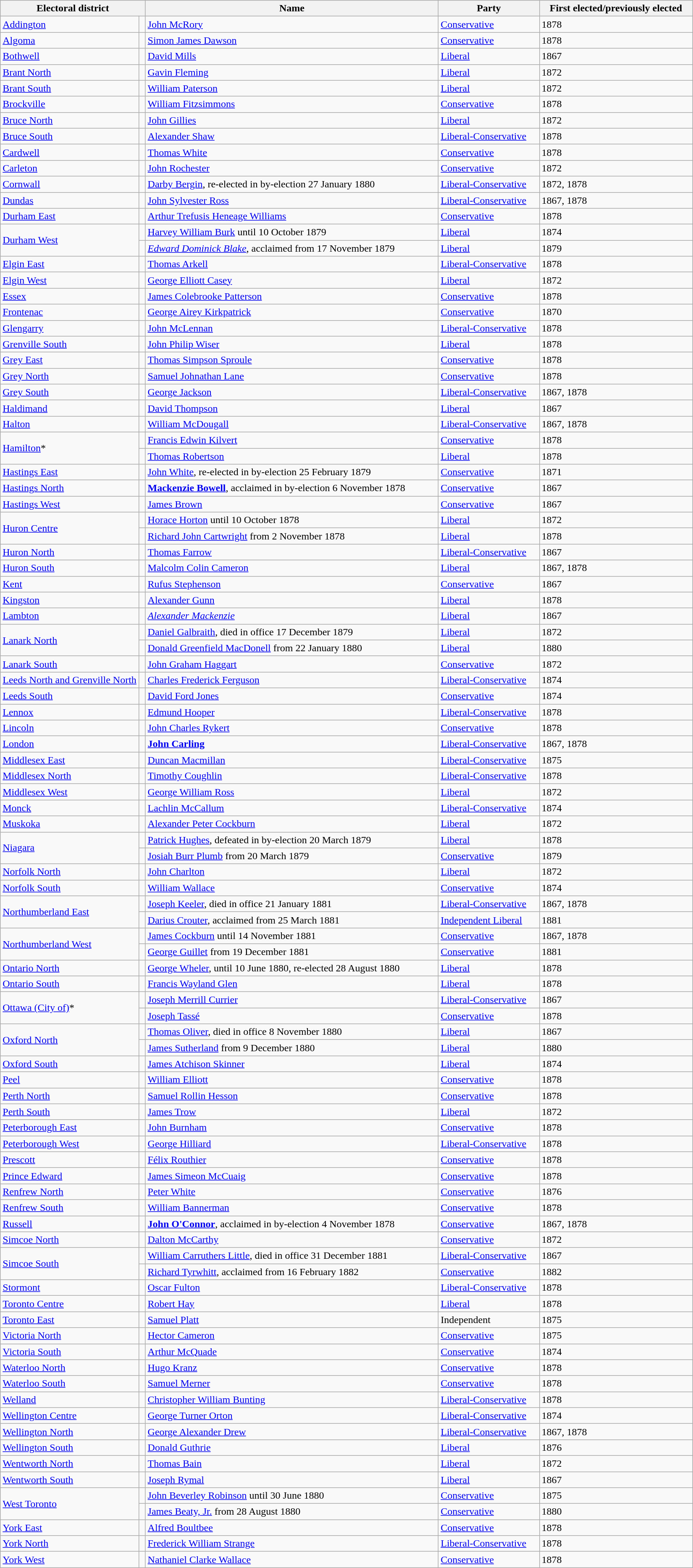<table class="wikitable">
<tr>
<th colspan="2">Electoral district</th>
<th>Name</th>
<th>Party</th>
<th>First elected/previously elected</th>
</tr>
<tr>
<td width=20%><a href='#'>Addington</a></td>
<td></td>
<td><a href='#'>John McRory</a></td>
<td><a href='#'>Conservative</a></td>
<td>1878</td>
</tr>
<tr>
<td><a href='#'>Algoma</a></td>
<td></td>
<td><a href='#'>Simon James Dawson</a></td>
<td><a href='#'>Conservative</a></td>
<td>1878</td>
</tr>
<tr>
<td><a href='#'>Bothwell</a></td>
<td></td>
<td><a href='#'>David Mills</a></td>
<td><a href='#'>Liberal</a></td>
<td>1867</td>
</tr>
<tr>
<td><a href='#'>Brant North</a></td>
<td></td>
<td><a href='#'>Gavin Fleming</a></td>
<td><a href='#'>Liberal</a></td>
<td>1872</td>
</tr>
<tr>
<td><a href='#'>Brant South</a></td>
<td></td>
<td><a href='#'>William Paterson</a></td>
<td><a href='#'>Liberal</a></td>
<td>1872</td>
</tr>
<tr>
<td><a href='#'>Brockville</a></td>
<td></td>
<td><a href='#'>William Fitzsimmons</a></td>
<td><a href='#'>Conservative</a></td>
<td>1878</td>
</tr>
<tr>
<td><a href='#'>Bruce North</a></td>
<td></td>
<td><a href='#'>John Gillies</a></td>
<td><a href='#'>Liberal</a></td>
<td>1872</td>
</tr>
<tr>
<td><a href='#'>Bruce South</a></td>
<td></td>
<td><a href='#'>Alexander Shaw</a></td>
<td><a href='#'>Liberal-Conservative</a></td>
<td>1878</td>
</tr>
<tr>
<td><a href='#'>Cardwell</a></td>
<td></td>
<td><a href='#'>Thomas White</a></td>
<td><a href='#'>Conservative</a></td>
<td>1878</td>
</tr>
<tr>
<td><a href='#'>Carleton</a></td>
<td></td>
<td><a href='#'>John Rochester</a></td>
<td><a href='#'>Conservative</a></td>
<td>1872</td>
</tr>
<tr>
<td><a href='#'>Cornwall</a></td>
<td></td>
<td><a href='#'>Darby Bergin</a>, re-elected in by-election 27 January 1880</td>
<td><a href='#'>Liberal-Conservative</a></td>
<td>1872, 1878</td>
</tr>
<tr>
<td><a href='#'>Dundas</a></td>
<td></td>
<td><a href='#'>John Sylvester Ross</a></td>
<td><a href='#'>Liberal-Conservative</a></td>
<td>1867, 1878</td>
</tr>
<tr>
<td><a href='#'>Durham East</a></td>
<td></td>
<td><a href='#'>Arthur Trefusis Heneage Williams</a></td>
<td><a href='#'>Conservative</a></td>
<td>1878</td>
</tr>
<tr>
<td rowspan=2><a href='#'>Durham West</a></td>
<td></td>
<td><a href='#'>Harvey William Burk</a> until 10 October 1879</td>
<td><a href='#'>Liberal</a></td>
<td>1874</td>
</tr>
<tr>
<td></td>
<td><em><a href='#'>Edward Dominick Blake</a></em>, acclaimed from 17 November 1879</td>
<td><a href='#'>Liberal</a></td>
<td>1879</td>
</tr>
<tr>
<td><a href='#'>Elgin East</a></td>
<td></td>
<td><a href='#'>Thomas Arkell</a></td>
<td><a href='#'>Liberal-Conservative</a></td>
<td>1878</td>
</tr>
<tr>
<td><a href='#'>Elgin West</a></td>
<td></td>
<td><a href='#'>George Elliott Casey</a></td>
<td><a href='#'>Liberal</a></td>
<td>1872</td>
</tr>
<tr>
<td><a href='#'>Essex</a></td>
<td></td>
<td><a href='#'>James Colebrooke Patterson</a></td>
<td><a href='#'>Conservative</a></td>
<td>1878</td>
</tr>
<tr>
<td><a href='#'>Frontenac</a></td>
<td></td>
<td><a href='#'>George Airey Kirkpatrick</a></td>
<td><a href='#'>Conservative</a></td>
<td>1870</td>
</tr>
<tr>
<td><a href='#'>Glengarry</a></td>
<td></td>
<td><a href='#'>John McLennan</a></td>
<td><a href='#'>Liberal-Conservative</a></td>
<td>1878</td>
</tr>
<tr>
<td><a href='#'>Grenville South</a></td>
<td></td>
<td><a href='#'>John Philip Wiser</a></td>
<td><a href='#'>Liberal</a></td>
<td>1878</td>
</tr>
<tr>
<td><a href='#'>Grey East</a></td>
<td></td>
<td><a href='#'>Thomas Simpson Sproule</a></td>
<td><a href='#'>Conservative</a></td>
<td>1878</td>
</tr>
<tr>
<td><a href='#'>Grey North</a></td>
<td></td>
<td><a href='#'>Samuel Johnathan Lane</a></td>
<td><a href='#'>Conservative</a></td>
<td>1878</td>
</tr>
<tr>
<td><a href='#'>Grey South</a></td>
<td></td>
<td><a href='#'>George Jackson</a></td>
<td><a href='#'>Liberal-Conservative</a></td>
<td>1867, 1878</td>
</tr>
<tr>
<td><a href='#'>Haldimand</a></td>
<td></td>
<td><a href='#'>David Thompson</a></td>
<td><a href='#'>Liberal</a></td>
<td>1867</td>
</tr>
<tr>
<td><a href='#'>Halton</a></td>
<td></td>
<td><a href='#'>William McDougall</a></td>
<td><a href='#'>Liberal-Conservative</a></td>
<td>1867, 1878</td>
</tr>
<tr>
<td rowspan=2><a href='#'>Hamilton</a>*</td>
<td></td>
<td><a href='#'>Francis Edwin Kilvert</a></td>
<td><a href='#'>Conservative</a></td>
<td>1878</td>
</tr>
<tr>
<td></td>
<td><a href='#'>Thomas Robertson</a></td>
<td><a href='#'>Liberal</a></td>
<td>1878</td>
</tr>
<tr>
<td><a href='#'>Hastings East</a></td>
<td></td>
<td><a href='#'>John White</a>, re-elected in by-election 25 February 1879</td>
<td><a href='#'>Conservative</a></td>
<td>1871</td>
</tr>
<tr>
<td><a href='#'>Hastings North</a></td>
<td></td>
<td><strong><a href='#'>Mackenzie Bowell</a></strong>, acclaimed in by-election 6 November 1878</td>
<td><a href='#'>Conservative</a></td>
<td>1867</td>
</tr>
<tr>
<td><a href='#'>Hastings West</a></td>
<td></td>
<td><a href='#'>James Brown</a></td>
<td><a href='#'>Conservative</a></td>
<td>1867</td>
</tr>
<tr>
<td rowspan=2><a href='#'>Huron Centre</a></td>
<td></td>
<td><a href='#'>Horace Horton</a> until 10 October 1878</td>
<td><a href='#'>Liberal</a></td>
<td>1872</td>
</tr>
<tr>
<td></td>
<td><a href='#'>Richard John Cartwright</a> from 2 November 1878</td>
<td><a href='#'>Liberal</a></td>
<td>1878</td>
</tr>
<tr>
<td><a href='#'>Huron North</a></td>
<td></td>
<td><a href='#'>Thomas Farrow</a></td>
<td><a href='#'>Liberal-Conservative</a></td>
<td>1867</td>
</tr>
<tr>
<td><a href='#'>Huron South</a></td>
<td></td>
<td><a href='#'>Malcolm Colin Cameron</a></td>
<td><a href='#'>Liberal</a></td>
<td>1867, 1878</td>
</tr>
<tr>
<td><a href='#'>Kent</a></td>
<td></td>
<td><a href='#'>Rufus Stephenson</a></td>
<td><a href='#'>Conservative</a></td>
<td>1867</td>
</tr>
<tr>
<td><a href='#'>Kingston</a></td>
<td></td>
<td><a href='#'>Alexander Gunn</a></td>
<td><a href='#'>Liberal</a></td>
<td>1878</td>
</tr>
<tr>
<td><a href='#'>Lambton</a></td>
<td></td>
<td><em><a href='#'>Alexander Mackenzie</a></em></td>
<td><a href='#'>Liberal</a></td>
<td>1867</td>
</tr>
<tr>
<td rowspan=2><a href='#'>Lanark North</a></td>
<td></td>
<td><a href='#'>Daniel Galbraith</a>, died in office 17 December 1879</td>
<td><a href='#'>Liberal</a></td>
<td>1872</td>
</tr>
<tr>
<td></td>
<td><a href='#'>Donald Greenfield MacDonell</a> from 22 January 1880</td>
<td><a href='#'>Liberal</a></td>
<td>1880</td>
</tr>
<tr>
<td><a href='#'>Lanark South</a></td>
<td></td>
<td><a href='#'>John Graham Haggart</a></td>
<td><a href='#'>Conservative</a></td>
<td>1872</td>
</tr>
<tr>
<td><a href='#'>Leeds North and Grenville North</a></td>
<td></td>
<td><a href='#'>Charles Frederick Ferguson</a></td>
<td><a href='#'>Liberal-Conservative</a></td>
<td>1874</td>
</tr>
<tr>
<td><a href='#'>Leeds South</a></td>
<td></td>
<td><a href='#'>David Ford Jones</a></td>
<td><a href='#'>Conservative</a></td>
<td>1874</td>
</tr>
<tr>
<td><a href='#'>Lennox</a></td>
<td></td>
<td><a href='#'>Edmund Hooper</a></td>
<td><a href='#'>Liberal-Conservative</a></td>
<td>1878</td>
</tr>
<tr>
<td><a href='#'>Lincoln</a></td>
<td></td>
<td><a href='#'>John Charles Rykert</a></td>
<td><a href='#'>Conservative</a></td>
<td>1878</td>
</tr>
<tr>
<td><a href='#'>London</a></td>
<td></td>
<td><strong><a href='#'>John Carling</a></strong></td>
<td><a href='#'>Liberal-Conservative</a></td>
<td>1867, 1878</td>
</tr>
<tr>
<td><a href='#'>Middlesex East</a></td>
<td></td>
<td><a href='#'>Duncan Macmillan</a></td>
<td><a href='#'>Liberal-Conservative</a></td>
<td>1875</td>
</tr>
<tr>
<td><a href='#'>Middlesex North</a></td>
<td></td>
<td><a href='#'>Timothy Coughlin</a></td>
<td><a href='#'>Liberal-Conservative</a></td>
<td>1878</td>
</tr>
<tr>
<td><a href='#'>Middlesex West</a></td>
<td></td>
<td><a href='#'>George William Ross</a></td>
<td><a href='#'>Liberal</a></td>
<td>1872</td>
</tr>
<tr>
<td><a href='#'>Monck</a></td>
<td></td>
<td><a href='#'>Lachlin McCallum</a></td>
<td><a href='#'>Liberal-Conservative</a></td>
<td>1874</td>
</tr>
<tr>
<td><a href='#'>Muskoka</a></td>
<td></td>
<td><a href='#'>Alexander Peter Cockburn</a></td>
<td><a href='#'>Liberal</a></td>
<td>1872</td>
</tr>
<tr>
<td rowspan=2><a href='#'>Niagara</a></td>
<td></td>
<td><a href='#'>Patrick Hughes</a>, defeated in by-election 20 March 1879</td>
<td><a href='#'>Liberal</a></td>
<td>1878</td>
</tr>
<tr>
<td></td>
<td><a href='#'>Josiah Burr Plumb</a> from 20 March 1879</td>
<td><a href='#'>Conservative</a></td>
<td>1879</td>
</tr>
<tr>
<td><a href='#'>Norfolk North</a></td>
<td></td>
<td><a href='#'>John Charlton</a></td>
<td><a href='#'>Liberal</a></td>
<td>1872</td>
</tr>
<tr>
<td><a href='#'>Norfolk South</a></td>
<td></td>
<td><a href='#'>William Wallace</a></td>
<td><a href='#'>Conservative</a></td>
<td>1874</td>
</tr>
<tr>
<td rowspan=2><a href='#'>Northumberland East</a></td>
<td></td>
<td><a href='#'>Joseph Keeler</a>, died in office 21 January 1881</td>
<td><a href='#'>Liberal-Conservative</a></td>
<td>1867, 1878</td>
</tr>
<tr>
<td></td>
<td><a href='#'>Darius Crouter</a>, acclaimed from 25 March 1881</td>
<td><a href='#'>Independent Liberal</a></td>
<td>1881</td>
</tr>
<tr>
<td rowspan=2><a href='#'>Northumberland West</a></td>
<td></td>
<td><a href='#'>James Cockburn</a> until 14 November 1881</td>
<td><a href='#'>Conservative</a></td>
<td>1867, 1878</td>
</tr>
<tr>
<td></td>
<td><a href='#'>George Guillet</a> from 19 December 1881</td>
<td><a href='#'>Conservative</a></td>
<td>1881</td>
</tr>
<tr>
<td><a href='#'>Ontario North</a></td>
<td></td>
<td><a href='#'>George Wheler</a>, until 10 June 1880, re-elected 28 August 1880</td>
<td><a href='#'>Liberal</a></td>
<td>1878</td>
</tr>
<tr>
<td><a href='#'>Ontario South</a></td>
<td></td>
<td><a href='#'>Francis Wayland Glen</a></td>
<td><a href='#'>Liberal</a></td>
<td>1878</td>
</tr>
<tr>
<td rowspan=2><a href='#'>Ottawa (City of)</a>*</td>
<td></td>
<td><a href='#'>Joseph Merrill Currier</a></td>
<td><a href='#'>Liberal-Conservative</a></td>
<td>1867</td>
</tr>
<tr>
<td></td>
<td><a href='#'>Joseph Tassé</a></td>
<td><a href='#'>Conservative</a></td>
<td>1878</td>
</tr>
<tr>
<td rowspan=2><a href='#'>Oxford North</a></td>
<td></td>
<td><a href='#'>Thomas Oliver</a>, died in office 8 November 1880</td>
<td><a href='#'>Liberal</a></td>
<td>1867</td>
</tr>
<tr>
<td></td>
<td><a href='#'>James Sutherland</a> from 9 December 1880</td>
<td><a href='#'>Liberal</a></td>
<td>1880</td>
</tr>
<tr>
<td><a href='#'>Oxford South</a></td>
<td></td>
<td><a href='#'>James Atchison Skinner</a></td>
<td><a href='#'>Liberal</a></td>
<td>1874</td>
</tr>
<tr>
<td><a href='#'>Peel</a></td>
<td></td>
<td><a href='#'>William Elliott</a></td>
<td><a href='#'>Conservative</a></td>
<td>1878</td>
</tr>
<tr>
<td><a href='#'>Perth North</a></td>
<td></td>
<td><a href='#'>Samuel Rollin Hesson</a></td>
<td><a href='#'>Conservative</a></td>
<td>1878</td>
</tr>
<tr>
<td><a href='#'>Perth South</a></td>
<td></td>
<td><a href='#'>James Trow</a></td>
<td><a href='#'>Liberal</a></td>
<td>1872</td>
</tr>
<tr>
<td><a href='#'>Peterborough East</a></td>
<td></td>
<td><a href='#'>John Burnham</a></td>
<td><a href='#'>Conservative</a></td>
<td>1878</td>
</tr>
<tr>
<td><a href='#'>Peterborough West</a></td>
<td></td>
<td><a href='#'>George Hilliard</a></td>
<td><a href='#'>Liberal-Conservative</a></td>
<td>1878</td>
</tr>
<tr>
<td><a href='#'>Prescott</a></td>
<td></td>
<td><a href='#'>Félix Routhier</a></td>
<td><a href='#'>Conservative</a></td>
<td>1878</td>
</tr>
<tr>
<td><a href='#'>Prince Edward</a></td>
<td></td>
<td><a href='#'>James Simeon McCuaig</a></td>
<td><a href='#'>Conservative</a></td>
<td>1878</td>
</tr>
<tr>
<td><a href='#'>Renfrew North</a></td>
<td></td>
<td><a href='#'>Peter White</a></td>
<td><a href='#'>Conservative</a></td>
<td>1876</td>
</tr>
<tr>
<td><a href='#'>Renfrew South</a></td>
<td></td>
<td><a href='#'>William Bannerman</a></td>
<td><a href='#'>Conservative</a></td>
<td>1878</td>
</tr>
<tr>
<td><a href='#'>Russell</a></td>
<td></td>
<td><strong><a href='#'>John O'Connor</a></strong>, acclaimed in by-election 4 November 1878</td>
<td><a href='#'>Conservative</a></td>
<td>1867, 1878</td>
</tr>
<tr>
<td><a href='#'>Simcoe North</a></td>
<td></td>
<td><a href='#'>Dalton McCarthy</a></td>
<td><a href='#'>Conservative</a></td>
<td>1872</td>
</tr>
<tr>
<td rowspan=2><a href='#'>Simcoe South</a></td>
<td></td>
<td><a href='#'>William Carruthers Little</a>, died in office 31 December 1881</td>
<td><a href='#'>Liberal-Conservative</a></td>
<td>1867</td>
</tr>
<tr>
<td></td>
<td><a href='#'>Richard Tyrwhitt</a>, acclaimed from 16 February 1882</td>
<td><a href='#'>Conservative</a></td>
<td>1882</td>
</tr>
<tr>
<td><a href='#'>Stormont</a></td>
<td></td>
<td><a href='#'>Oscar Fulton</a></td>
<td><a href='#'>Liberal-Conservative</a></td>
<td>1878</td>
</tr>
<tr>
<td><a href='#'>Toronto Centre</a></td>
<td></td>
<td><a href='#'>Robert Hay</a></td>
<td><a href='#'>Liberal</a></td>
<td>1878</td>
</tr>
<tr>
<td><a href='#'>Toronto East</a></td>
<td></td>
<td><a href='#'>Samuel Platt</a></td>
<td>Independent</td>
<td>1875</td>
</tr>
<tr>
<td><a href='#'>Victoria North</a></td>
<td></td>
<td><a href='#'>Hector Cameron</a></td>
<td><a href='#'>Conservative</a></td>
<td>1875</td>
</tr>
<tr>
<td><a href='#'>Victoria South</a></td>
<td></td>
<td><a href='#'>Arthur McQuade</a></td>
<td><a href='#'>Conservative</a></td>
<td>1874</td>
</tr>
<tr>
<td><a href='#'>Waterloo North</a></td>
<td></td>
<td><a href='#'>Hugo Kranz</a></td>
<td><a href='#'>Conservative</a></td>
<td>1878</td>
</tr>
<tr>
<td><a href='#'>Waterloo South</a></td>
<td></td>
<td><a href='#'>Samuel Merner</a></td>
<td><a href='#'>Conservative</a></td>
<td>1878</td>
</tr>
<tr>
<td><a href='#'>Welland</a></td>
<td></td>
<td><a href='#'>Christopher William Bunting</a></td>
<td><a href='#'>Liberal-Conservative</a></td>
<td>1878</td>
</tr>
<tr>
<td><a href='#'>Wellington Centre</a></td>
<td></td>
<td><a href='#'>George Turner Orton</a></td>
<td><a href='#'>Liberal-Conservative</a></td>
<td>1874</td>
</tr>
<tr>
<td><a href='#'>Wellington North</a></td>
<td></td>
<td><a href='#'>George Alexander Drew</a></td>
<td><a href='#'>Liberal-Conservative</a></td>
<td>1867, 1878</td>
</tr>
<tr>
<td><a href='#'>Wellington South</a></td>
<td></td>
<td><a href='#'>Donald Guthrie</a></td>
<td><a href='#'>Liberal</a></td>
<td>1876</td>
</tr>
<tr>
<td><a href='#'>Wentworth North</a></td>
<td></td>
<td><a href='#'>Thomas Bain</a></td>
<td><a href='#'>Liberal</a></td>
<td>1872</td>
</tr>
<tr>
<td><a href='#'>Wentworth South</a></td>
<td></td>
<td><a href='#'>Joseph Rymal</a></td>
<td><a href='#'>Liberal</a></td>
<td>1867</td>
</tr>
<tr>
<td rowspan=2><a href='#'>West Toronto</a></td>
<td></td>
<td><a href='#'>John Beverley Robinson</a> until 30 June 1880</td>
<td><a href='#'>Conservative</a></td>
<td>1875</td>
</tr>
<tr>
<td></td>
<td><a href='#'>James Beaty, Jr.</a> from 28 August 1880</td>
<td><a href='#'>Conservative</a></td>
<td>1880</td>
</tr>
<tr>
<td><a href='#'>York East</a></td>
<td></td>
<td><a href='#'>Alfred Boultbee</a></td>
<td><a href='#'>Conservative</a></td>
<td>1878</td>
</tr>
<tr>
<td><a href='#'>York North</a></td>
<td></td>
<td><a href='#'>Frederick William Strange</a></td>
<td><a href='#'>Liberal-Conservative</a></td>
<td>1878</td>
</tr>
<tr>
<td><a href='#'>York West</a></td>
<td></td>
<td><a href='#'>Nathaniel Clarke Wallace</a></td>
<td><a href='#'>Conservative</a></td>
<td>1878</td>
</tr>
</table>
